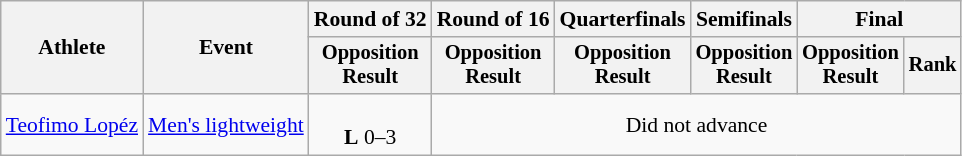<table class="wikitable" style="font-size:90%">
<tr>
<th rowspan="2">Athlete</th>
<th rowspan="2">Event</th>
<th>Round of 32</th>
<th>Round of 16</th>
<th>Quarterfinals</th>
<th>Semifinals</th>
<th colspan=2>Final</th>
</tr>
<tr style="font-size:95%">
<th>Opposition<br>Result</th>
<th>Opposition<br>Result</th>
<th>Opposition<br>Result</th>
<th>Opposition<br>Result</th>
<th>Opposition<br>Result</th>
<th>Rank</th>
</tr>
<tr align=center>
<td align=left><a href='#'>Teofimo Lopéz</a></td>
<td align=left><a href='#'>Men's lightweight</a></td>
<td><br><strong>L</strong> 0–3</td>
<td colspan=5>Did not advance</td>
</tr>
</table>
